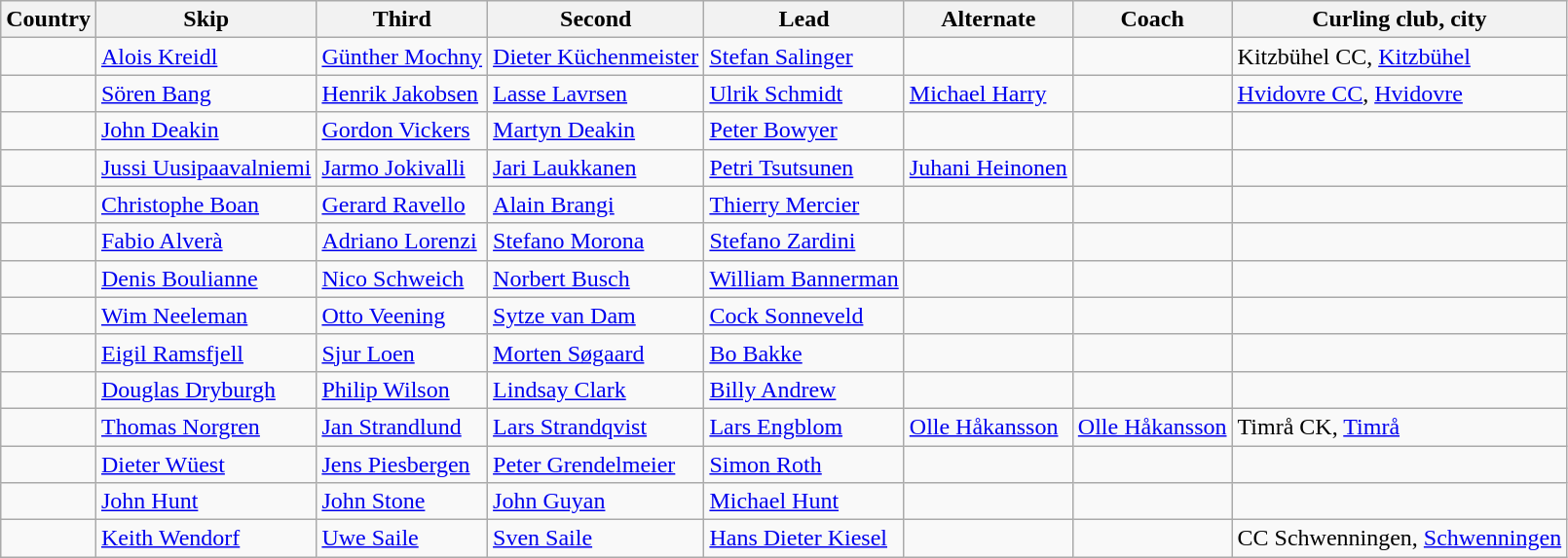<table class="wikitable">
<tr>
<th>Country</th>
<th>Skip</th>
<th>Third</th>
<th>Second</th>
<th>Lead</th>
<th>Alternate</th>
<th>Coach</th>
<th>Curling club, city</th>
</tr>
<tr>
<td></td>
<td><a href='#'>Alois Kreidl</a></td>
<td><a href='#'>Günther Mochny</a></td>
<td><a href='#'>Dieter Küchenmeister</a></td>
<td><a href='#'>Stefan Salinger</a></td>
<td></td>
<td></td>
<td>Kitzbühel CC, <a href='#'>Kitzbühel</a></td>
</tr>
<tr>
<td></td>
<td><a href='#'>Sören Bang</a></td>
<td><a href='#'>Henrik Jakobsen</a></td>
<td><a href='#'>Lasse Lavrsen</a></td>
<td><a href='#'>Ulrik Schmidt</a></td>
<td><a href='#'>Michael Harry</a></td>
<td></td>
<td><a href='#'>Hvidovre CC</a>, <a href='#'>Hvidovre</a></td>
</tr>
<tr>
<td></td>
<td><a href='#'>John Deakin</a></td>
<td><a href='#'>Gordon Vickers</a></td>
<td><a href='#'>Martyn Deakin</a></td>
<td><a href='#'>Peter Bowyer</a></td>
<td></td>
<td></td>
<td></td>
</tr>
<tr>
<td></td>
<td><a href='#'>Jussi Uusipaavalniemi</a></td>
<td><a href='#'>Jarmo Jokivalli</a></td>
<td><a href='#'>Jari Laukkanen</a></td>
<td><a href='#'>Petri Tsutsunen</a></td>
<td><a href='#'>Juhani Heinonen</a></td>
<td></td>
<td></td>
</tr>
<tr>
<td></td>
<td><a href='#'>Christophe Boan</a></td>
<td><a href='#'>Gerard Ravello</a></td>
<td><a href='#'>Alain Brangi</a></td>
<td><a href='#'>Thierry Mercier</a></td>
<td></td>
<td></td>
<td></td>
</tr>
<tr>
<td></td>
<td><a href='#'>Fabio Alverà</a></td>
<td><a href='#'>Adriano Lorenzi</a></td>
<td><a href='#'>Stefano Morona</a></td>
<td><a href='#'>Stefano Zardini</a></td>
<td></td>
<td></td>
<td></td>
</tr>
<tr>
<td></td>
<td><a href='#'>Denis Boulianne</a></td>
<td><a href='#'>Nico Schweich</a></td>
<td><a href='#'>Norbert Busch</a></td>
<td><a href='#'>William Bannerman</a></td>
<td></td>
<td></td>
<td></td>
</tr>
<tr>
<td></td>
<td><a href='#'>Wim Neeleman</a></td>
<td><a href='#'>Otto Veening</a></td>
<td><a href='#'>Sytze van Dam</a></td>
<td><a href='#'>Cock Sonneveld</a></td>
<td></td>
<td></td>
<td></td>
</tr>
<tr>
<td></td>
<td><a href='#'>Eigil Ramsfjell</a></td>
<td><a href='#'>Sjur Loen</a></td>
<td><a href='#'>Morten Søgaard</a></td>
<td><a href='#'>Bo Bakke</a></td>
<td></td>
<td></td>
<td></td>
</tr>
<tr>
<td></td>
<td><a href='#'>Douglas Dryburgh</a></td>
<td><a href='#'>Philip Wilson</a></td>
<td><a href='#'>Lindsay Clark</a></td>
<td><a href='#'>Billy Andrew</a></td>
<td></td>
<td></td>
<td></td>
</tr>
<tr>
<td></td>
<td><a href='#'>Thomas Norgren</a></td>
<td><a href='#'>Jan Strandlund</a></td>
<td><a href='#'>Lars Strandqvist</a></td>
<td><a href='#'>Lars Engblom</a></td>
<td><a href='#'>Olle Håkansson</a></td>
<td><a href='#'>Olle Håkansson</a></td>
<td>Timrå CK, <a href='#'>Timrå</a></td>
</tr>
<tr>
<td></td>
<td><a href='#'>Dieter Wüest</a></td>
<td><a href='#'>Jens Piesbergen</a></td>
<td><a href='#'>Peter Grendelmeier</a></td>
<td><a href='#'>Simon Roth</a></td>
<td></td>
<td></td>
<td></td>
</tr>
<tr>
<td></td>
<td><a href='#'>John Hunt</a></td>
<td><a href='#'>John Stone</a></td>
<td><a href='#'>John Guyan</a></td>
<td><a href='#'>Michael Hunt</a></td>
<td></td>
<td></td>
<td></td>
</tr>
<tr>
<td></td>
<td><a href='#'>Keith Wendorf</a></td>
<td><a href='#'>Uwe Saile</a></td>
<td><a href='#'>Sven Saile</a></td>
<td><a href='#'>Hans Dieter Kiesel</a></td>
<td></td>
<td></td>
<td>CC Schwenningen, <a href='#'>Schwenningen</a></td>
</tr>
</table>
